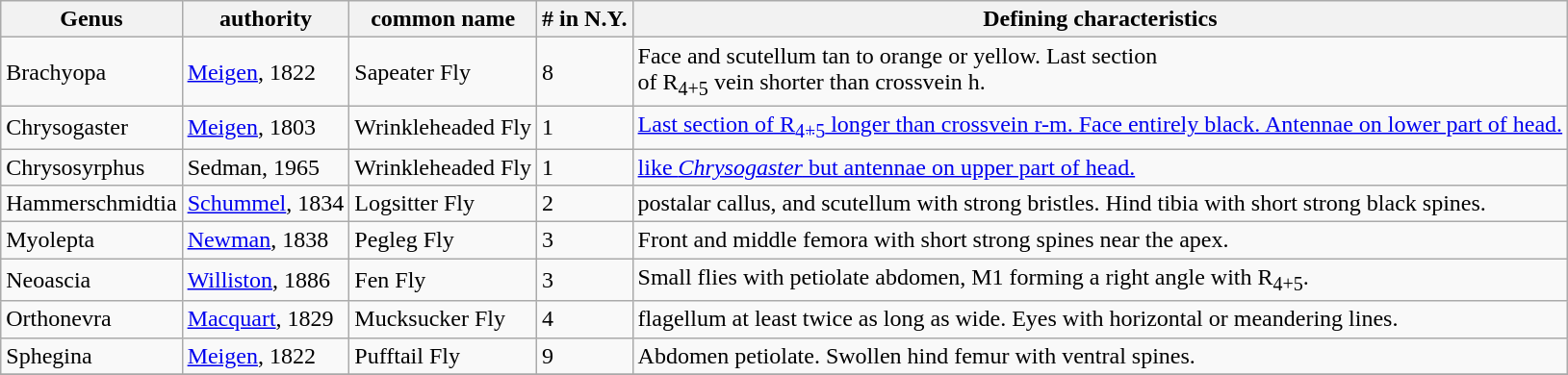<table class="wikitable sortable collapsible collapsed" border="1">
<tr>
<th>Genus</th>
<th>authority</th>
<th>common name</th>
<th># in N.Y.</th>
<th>Defining characteristics</th>
</tr>
<tr>
<td>Brachyopa</td>
<td><a href='#'>Meigen</a>, 1822</td>
<td>Sapeater Fly</td>
<td>8</td>
<td>Face and scutellum tan to orange or yellow. Last section<br>of R<sub>4+5</sub> vein shorter than crossvein h.</td>
</tr>
<tr>
<td>Chrysogaster</td>
<td><a href='#'>Meigen</a>, 1803</td>
<td>Wrinkleheaded Fly</td>
<td>1</td>
<td><a href='#'>Last section of R<sub>4+5</sub> longer than crossvein r-m. Face entirely black. Antennae on lower part of head.</a></td>
</tr>
<tr>
<td>Chrysosyrphus</td>
<td>Sedman, 1965</td>
<td>Wrinkleheaded Fly</td>
<td>1</td>
<td><a href='#'>like <em>Chrysogaster</em> but antennae on upper part of head.</a></td>
</tr>
<tr>
<td>Hammerschmidtia</td>
<td><a href='#'>Schummel</a>, 1834</td>
<td>Logsitter Fly</td>
<td>2</td>
<td>postalar callus, and scutellum with strong bristles. Hind tibia with short strong black spines.</td>
</tr>
<tr>
<td>Myolepta</td>
<td><a href='#'>Newman</a>, 1838</td>
<td>Pegleg Fly</td>
<td>3</td>
<td>Front and middle femora with short strong spines near the apex.</td>
</tr>
<tr>
<td>Neoascia</td>
<td><a href='#'>Williston</a>, 1886</td>
<td>Fen Fly</td>
<td>3</td>
<td>Small flies with petiolate abdomen, M1 forming a right angle with R<sub>4+5</sub>.</td>
</tr>
<tr>
<td>Orthonevra</td>
<td><a href='#'>Macquart</a>, 1829</td>
<td>Mucksucker Fly</td>
<td>4</td>
<td>flagellum at least twice as long as wide. Eyes with horizontal or meandering lines.</td>
</tr>
<tr>
<td>Sphegina</td>
<td><a href='#'>Meigen</a>, 1822</td>
<td>Pufftail Fly</td>
<td>9</td>
<td>Abdomen petiolate. Swollen hind femur with ventral spines.</td>
</tr>
<tr>
</tr>
</table>
